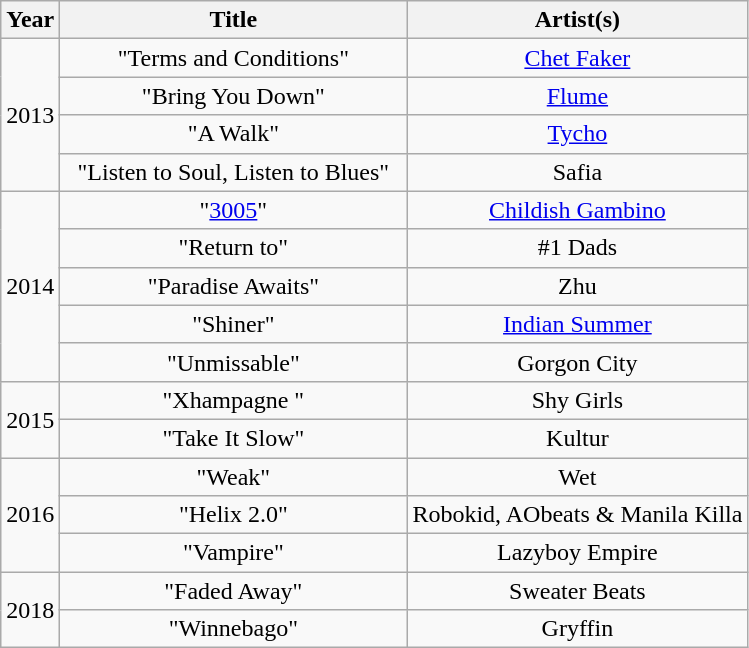<table class="wikitable plainrowheaders" style="text-align:center;">
<tr>
<th scope="col">Year</th>
<th scope="col" style="width:14em;">Title</th>
<th scope="col">Artist(s)</th>
</tr>
<tr>
<td rowspan="4">2013</td>
<td>"Terms and Conditions"</td>
<td><a href='#'>Chet Faker</a></td>
</tr>
<tr>
<td>"Bring You Down"</td>
<td><a href='#'>Flume</a> </td>
</tr>
<tr>
<td>"A Walk"</td>
<td><a href='#'>Tycho</a></td>
</tr>
<tr>
<td>"Listen to Soul, Listen to Blues"</td>
<td>Safia</td>
</tr>
<tr>
<td rowspan="5">2014</td>
<td>"<a href='#'>3005</a>"</td>
<td><a href='#'>Childish Gambino</a></td>
</tr>
<tr>
<td>"Return to"</td>
<td>#1 Dads </td>
</tr>
<tr>
<td>"Paradise Awaits"</td>
<td>Zhu</td>
</tr>
<tr>
<td>"Shiner"</td>
<td><a href='#'>Indian Summer</a> </td>
</tr>
<tr>
<td>"Unmissable"</td>
<td>Gorgon City</td>
</tr>
<tr>
<td rowspan="2">2015</td>
<td>"Xhampagne "</td>
<td>Shy Girls </td>
</tr>
<tr>
<td>"Take It Slow"</td>
<td>Kultur </td>
</tr>
<tr>
<td rowspan="3">2016</td>
<td>"Weak"</td>
<td>Wet</td>
</tr>
<tr>
<td>"Helix 2.0"</td>
<td>Robokid, AObeats & Manila Killa </td>
</tr>
<tr>
<td>"Vampire"</td>
<td>Lazyboy Empire</td>
</tr>
<tr>
<td rowspan="2">2018</td>
<td>"Faded Away"</td>
<td>Sweater Beats </td>
</tr>
<tr>
<td>"Winnebago"</td>
<td>Gryffin </td>
</tr>
</table>
